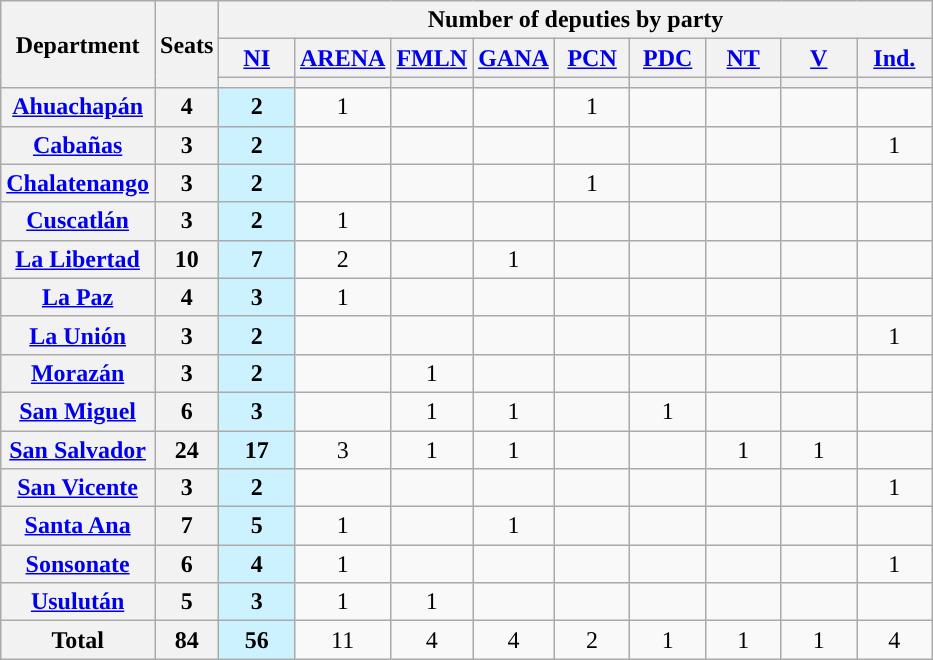<table class="wikitable" style="text-align:center">
<tr>
<th rowspan="3">Department</th>
<th rowspan="3">Seats</th>
<th colspan="9">Number of deputies by party</th>
</tr>
<tr>
<th style="width:43px;"><a href='#'>NI</a></th>
<th style="width:43px;"><a href='#'>ARENA</a></th>
<th style="width:43px;"><a href='#'>FMLN</a></th>
<th style="width:43px;"><a href='#'>GANA</a></th>
<th style="width:43px;"><a href='#'>PCN</a></th>
<th style="width:43px;"><a href='#'>PDC</a></th>
<th style="width:43px;"><a href='#'>NT</a></th>
<th style="width:43px;"><a href='#'>V</a></th>
<th style="width:43px;"><a href='#'>Ind.</a></th>
</tr>
<tr>
<th style="background:"></th>
<th style="background:"></th>
<th style="background:"></th>
<th style="background:"></th>
<th style="background:"></th>
<th style="background:"></th>
<th style="background:"></th>
<th style="background:"></th>
<th style="background:"></th>
</tr>
<tr>
<th><a href='#'>Ahuachapán</a></th>
<th>4</th>
<td style="background:#CCF1FF;"><strong>2</strong></td>
<td>1</td>
<td></td>
<td></td>
<td>1</td>
<td></td>
<td></td>
<td></td>
<td></td>
</tr>
<tr>
<th><a href='#'>Cabañas</a></th>
<th>3</th>
<td style="background:#CCF1FF;"><strong>2</strong></td>
<td></td>
<td></td>
<td></td>
<td></td>
<td></td>
<td></td>
<td></td>
<td>1</td>
</tr>
<tr>
<th><a href='#'>Chalatenango</a></th>
<th>3</th>
<td style="background:#CCF1FF;"><strong>2</strong></td>
<td></td>
<td></td>
<td></td>
<td>1</td>
<td></td>
<td></td>
<td></td>
<td></td>
</tr>
<tr>
<th><a href='#'>Cuscatlán</a></th>
<th>3</th>
<td style="background:#CCF1FF;"><strong>2</strong></td>
<td>1</td>
<td></td>
<td></td>
<td></td>
<td></td>
<td></td>
<td></td>
<td></td>
</tr>
<tr>
<th><a href='#'>La Libertad</a></th>
<th>10</th>
<td style="background:#CCF1FF;"><strong>7</strong></td>
<td>2</td>
<td></td>
<td>1</td>
<td></td>
<td></td>
<td></td>
<td></td>
<td></td>
</tr>
<tr>
<th><a href='#'>La Paz</a></th>
<th>4</th>
<td style="background:#CCF1FF;"><strong>3</strong></td>
<td>1</td>
<td></td>
<td></td>
<td></td>
<td></td>
<td></td>
<td></td>
<td></td>
</tr>
<tr>
<th><a href='#'>La Unión</a></th>
<th>3</th>
<td style="background:#CCF1FF;"><strong>2</strong></td>
<td></td>
<td></td>
<td></td>
<td></td>
<td></td>
<td></td>
<td></td>
<td>1</td>
</tr>
<tr>
<th><a href='#'>Morazán</a></th>
<th>3</th>
<td style="background:#CCF1FF;"><strong>2</strong></td>
<td></td>
<td>1</td>
<td></td>
<td></td>
<td></td>
<td></td>
<td></td>
<td></td>
</tr>
<tr>
<th><a href='#'>San Miguel</a></th>
<th>6</th>
<td style="background:#CCF1FF;"><strong>3</strong></td>
<td></td>
<td>1</td>
<td>1</td>
<td></td>
<td>1</td>
<td></td>
<td></td>
<td></td>
</tr>
<tr>
<th><a href='#'>San Salvador</a></th>
<th>24</th>
<td style="background:#CCF1FF;"><strong>17</strong></td>
<td>3</td>
<td>1</td>
<td>1</td>
<td></td>
<td></td>
<td>1</td>
<td>1</td>
<td></td>
</tr>
<tr>
<th><a href='#'>San Vicente</a></th>
<th>3</th>
<td style="background:#CCF1FF;"><strong>2</strong></td>
<td></td>
<td></td>
<td></td>
<td></td>
<td></td>
<td></td>
<td></td>
<td>1</td>
</tr>
<tr>
<th><a href='#'>Santa Ana</a></th>
<th>7</th>
<td style="background:#CCF1FF;"><strong>5</strong></td>
<td>1</td>
<td></td>
<td>1</td>
<td></td>
<td></td>
<td></td>
<td></td>
<td></td>
</tr>
<tr>
<th><a href='#'>Sonsonate</a></th>
<th>6</th>
<td style="background:#CCF1FF;"><strong>4</strong></td>
<td>1</td>
<td></td>
<td></td>
<td></td>
<td></td>
<td></td>
<td></td>
<td>1</td>
</tr>
<tr>
<th><a href='#'>Usulután</a></th>
<th>5</th>
<td style="background:#CCF1FF;"><strong>3</strong></td>
<td>1</td>
<td>1</td>
<td></td>
<td></td>
<td></td>
<td></td>
<td></td>
<td></td>
</tr>
<tr>
<th>Total</th>
<th>84</th>
<td style="background:#CCF1FF;"><strong>56</strong></td>
<td>11</td>
<td>4</td>
<td>4</td>
<td>2</td>
<td>1</td>
<td>1</td>
<td>1</td>
<td>4</td>
</tr>
</table>
